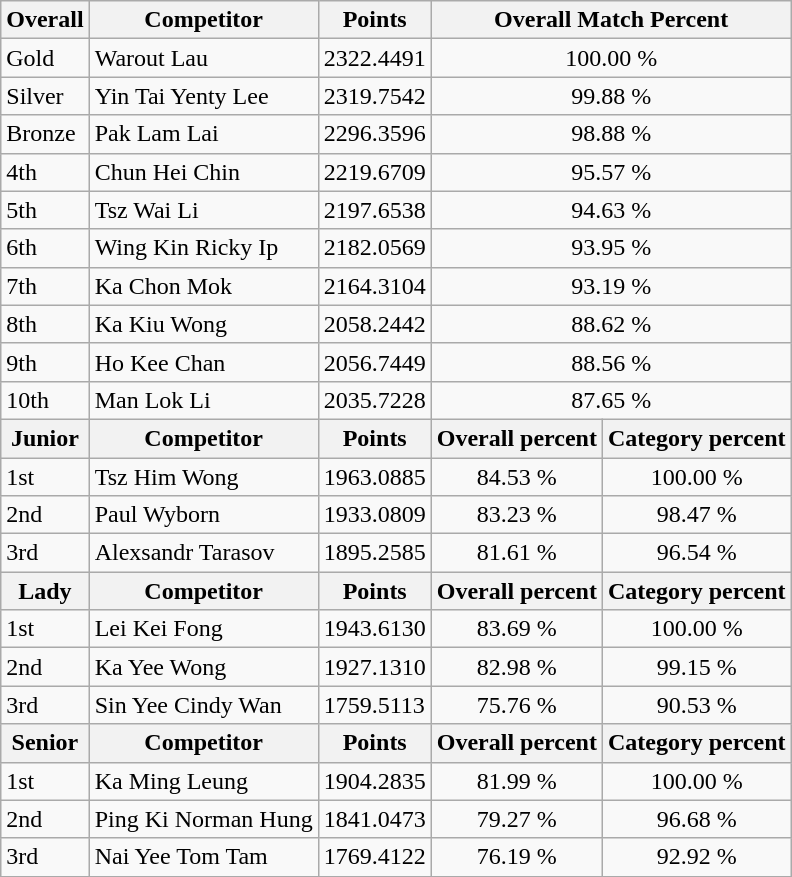<table class="wikitable" style="text-align: left;">
<tr>
<th>Overall</th>
<th>Competitor</th>
<th>Points</th>
<th colspan="2">Overall Match Percent</th>
</tr>
<tr>
<td> Gold</td>
<td> Warout Lau</td>
<td>2322.4491</td>
<td colspan="2" style="text-align: center;">100.00 %</td>
</tr>
<tr>
<td> Silver</td>
<td> Yin Tai Yenty Lee</td>
<td>2319.7542</td>
<td colspan="2" style="text-align: center;">99.88 %</td>
</tr>
<tr>
<td> Bronze</td>
<td> Pak Lam Lai</td>
<td>2296.3596</td>
<td colspan="2" style="text-align: center;">98.88 %</td>
</tr>
<tr>
<td>4th</td>
<td> Chun Hei Chin</td>
<td>2219.6709</td>
<td colspan="2" style="text-align: center;">95.57 %</td>
</tr>
<tr>
<td>5th</td>
<td> Tsz Wai Li</td>
<td>2197.6538</td>
<td colspan="2" style="text-align: center;">94.63 %</td>
</tr>
<tr>
<td>6th</td>
<td> Wing Kin Ricky Ip</td>
<td>2182.0569</td>
<td colspan="2" style="text-align: center;">93.95 %</td>
</tr>
<tr>
<td>7th</td>
<td> Ka Chon Mok</td>
<td>2164.3104</td>
<td colspan="2" style="text-align: center;">93.19 %</td>
</tr>
<tr>
<td>8th</td>
<td> Ka Kiu Wong</td>
<td>2058.2442</td>
<td colspan="2" style="text-align: center;">88.62 %</td>
</tr>
<tr>
<td>9th</td>
<td> Ho Kee Chan</td>
<td>2056.7449</td>
<td colspan="2" style="text-align: center;">88.56 %</td>
</tr>
<tr>
<td>10th</td>
<td> Man Lok Li</td>
<td>2035.7228</td>
<td colspan="2" style="text-align: center;">87.65 %</td>
</tr>
<tr>
<th>Junior</th>
<th>Competitor</th>
<th>Points</th>
<th>Overall percent</th>
<th>Category percent</th>
</tr>
<tr>
<td>1st</td>
<td> Tsz Him Wong</td>
<td>1963.0885</td>
<td style="text-align: center;">84.53 %</td>
<td style="text-align: center;">100.00 %</td>
</tr>
<tr>
<td>2nd</td>
<td> Paul Wyborn</td>
<td>1933.0809</td>
<td style="text-align: center;">83.23 %</td>
<td style="text-align: center;">98.47 %</td>
</tr>
<tr>
<td>3rd</td>
<td> Alexsandr Tarasov</td>
<td>1895.2585</td>
<td style="text-align: center;">81.61 %</td>
<td style="text-align: center;">96.54 %</td>
</tr>
<tr>
<th>Lady</th>
<th>Competitor</th>
<th>Points</th>
<th>Overall percent</th>
<th>Category percent</th>
</tr>
<tr>
<td>1st</td>
<td> Lei Kei Fong</td>
<td>1943.6130</td>
<td style="text-align: center;">83.69 %</td>
<td style="text-align: center;">100.00 %</td>
</tr>
<tr>
<td>2nd</td>
<td> Ka Yee Wong</td>
<td>1927.1310</td>
<td style="text-align: center;">82.98 %</td>
<td style="text-align: center;">99.15 %</td>
</tr>
<tr>
<td>3rd</td>
<td> Sin Yee Cindy Wan</td>
<td>1759.5113</td>
<td style="text-align: center;">75.76 %</td>
<td style="text-align: center;">90.53 %</td>
</tr>
<tr>
<th>Senior</th>
<th>Competitor</th>
<th>Points</th>
<th>Overall percent</th>
<th>Category percent</th>
</tr>
<tr>
<td>1st</td>
<td> Ka Ming Leung</td>
<td>1904.2835</td>
<td style="text-align: center;">81.99 %</td>
<td style="text-align: center;">100.00 %</td>
</tr>
<tr>
<td>2nd</td>
<td> Ping Ki Norman Hung</td>
<td>1841.0473</td>
<td style="text-align: center;">79.27 %</td>
<td style="text-align: center;">96.68 %</td>
</tr>
<tr>
<td>3rd</td>
<td> Nai Yee Tom Tam</td>
<td>1769.4122</td>
<td style="text-align: center;">76.19 %</td>
<td style="text-align: center;">92.92 %</td>
</tr>
<tr>
</tr>
</table>
